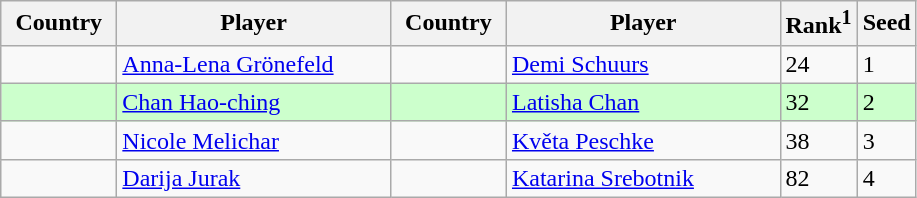<table class="sortable wikitable">
<tr>
<th width="70">Country</th>
<th width="175">Player</th>
<th width="70">Country</th>
<th width="175">Player</th>
<th>Rank<sup>1</sup></th>
<th>Seed</th>
</tr>
<tr>
<td></td>
<td><a href='#'>Anna-Lena Grönefeld</a></td>
<td></td>
<td><a href='#'>Demi Schuurs</a></td>
<td>24</td>
<td>1</td>
</tr>
<tr style="background:#cfc;">
<td></td>
<td><a href='#'>Chan Hao-ching</a></td>
<td></td>
<td><a href='#'>Latisha Chan</a></td>
<td>32</td>
<td>2</td>
</tr>
<tr>
<td></td>
<td><a href='#'>Nicole Melichar</a></td>
<td></td>
<td><a href='#'>Květa Peschke</a></td>
<td>38</td>
<td>3</td>
</tr>
<tr>
<td></td>
<td><a href='#'>Darija Jurak</a></td>
<td></td>
<td><a href='#'>Katarina Srebotnik</a></td>
<td>82</td>
<td>4</td>
</tr>
</table>
